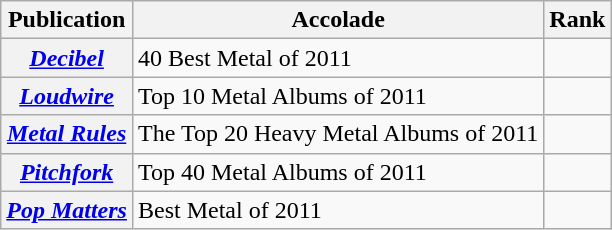<table class="wikitable sortable plainrowheaders">
<tr>
<th>Publication</th>
<th>Accolade</th>
<th>Rank</th>
</tr>
<tr>
<th scope="row"><em><a href='#'>Decibel</a></em></th>
<td>40 Best Metal of 2011</td>
<td></td>
</tr>
<tr>
<th scope="row"><em><a href='#'>Loudwire</a></em></th>
<td>Top 10 Metal Albums of 2011</td>
<td></td>
</tr>
<tr>
<th scope="row"><em><a href='#'>Metal Rules</a></em></th>
<td>The Top 20 Heavy Metal Albums of 2011</td>
<td></td>
</tr>
<tr>
<th scope="row"><em><a href='#'>Pitchfork</a></em></th>
<td>Top 40 Metal Albums of 2011</td>
<td></td>
</tr>
<tr>
<th scope="row"><em><a href='#'>Pop Matters</a></em></th>
<td>Best Metal of 2011</td>
<td></td>
</tr>
</table>
